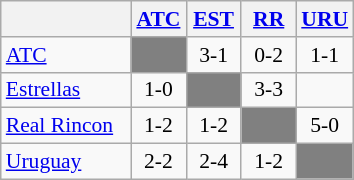<table cellspacing="0" cellpadding="3" style="background-color: #f9f9f9; font-size: 90%; text-align: center"  class="wikitable">
<tr>
<th width=80></th>
<th width=30><a href='#'>ATC</a></th>
<th width=30><a href='#'>EST</a></th>
<th width=30><a href='#'>RR</a></th>
<th width=30><a href='#'>URU</a></th>
</tr>
<tr>
<td align=left><a href='#'>ATC</a></td>
<td bgcolor="#808080"></td>
<td>3-1</td>
<td>0-2</td>
<td>1-1</td>
</tr>
<tr>
<td align=left><a href='#'>Estrellas</a></td>
<td>1-0</td>
<td bgcolor="#808080"></td>
<td>3-3</td>
<td></td>
</tr>
<tr>
<td align=left><a href='#'>Real Rincon</a></td>
<td>1-2</td>
<td>1-2</td>
<td bgcolor="#808080"></td>
<td>5-0</td>
</tr>
<tr>
<td align=left><a href='#'>Uruguay</a></td>
<td>2-2</td>
<td>2-4</td>
<td>1-2</td>
<td bgcolor="#808080"></td>
</tr>
</table>
